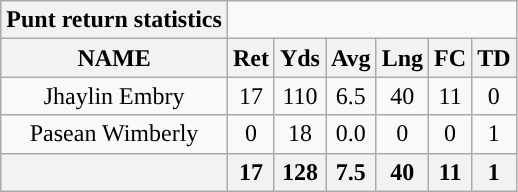<table class="wikitable sortable" style="text-align:center;">
<tr>
<th style="text-align:center; ">Punt return statistics</th>
</tr>
<tr>
<th>NAME</th>
<th>Ret</th>
<th>Yds</th>
<th>Avg</th>
<th>Lng</th>
<th>FC</th>
<th>TD</th>
</tr>
<tr>
<td>Jhaylin Embry</td>
<td>17</td>
<td>110</td>
<td>6.5</td>
<td>40</td>
<td>11</td>
<td>0</td>
</tr>
<tr>
<td>Pasean Wimberly</td>
<td>0</td>
<td>18</td>
<td>0.0</td>
<td>0</td>
<td>0</td>
<td>1</td>
</tr>
<tr>
<th colspan="1"></th>
<th>17</th>
<th>128</th>
<th>7.5</th>
<th>40</th>
<th>11</th>
<th>1</th>
</tr>
</table>
